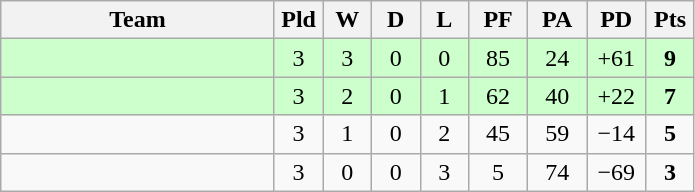<table class="wikitable" style="text-align:center;">
<tr>
<th width=175>Team</th>
<th width=25 abbr="Played">Pld</th>
<th width=25 abbr="Won">W</th>
<th width=25 abbr="Drawn">D</th>
<th width=25 abbr="Lost">L</th>
<th width=32 abbr="Points for">PF</th>
<th width=32 abbr="Points against">PA</th>
<th width=32 abbr="Points difference">PD</th>
<th width=25 abbr="Points">Pts</th>
</tr>
<tr bgcolor=ccffcc>
<td align=left></td>
<td>3</td>
<td>3</td>
<td>0</td>
<td>0</td>
<td>85</td>
<td>24</td>
<td>+61</td>
<td><strong>9</strong></td>
</tr>
<tr bgcolor=ccffcc>
<td align=left></td>
<td>3</td>
<td>2</td>
<td>0</td>
<td>1</td>
<td>62</td>
<td>40</td>
<td>+22</td>
<td><strong>7</strong></td>
</tr>
<tr>
<td align=left></td>
<td>3</td>
<td>1</td>
<td>0</td>
<td>2</td>
<td>45</td>
<td>59</td>
<td>−14</td>
<td><strong>5</strong></td>
</tr>
<tr>
<td align=left></td>
<td>3</td>
<td>0</td>
<td>0</td>
<td>3</td>
<td>5</td>
<td>74</td>
<td>−69</td>
<td><strong>3</strong></td>
</tr>
</table>
